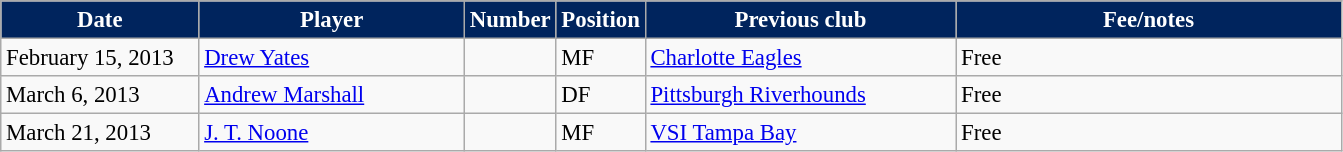<table class="wikitable" style="text-align:left; font-size:95%;">
<tr>
<th style="color:white; background:#00245D; width:125px;">Date</th>
<th style="color:white; background:#00245D; width:170px;">Player</th>
<th style="color:white; background:#00245D; width:50px;">Number</th>
<th style="color:white; background:#00245D; width:50px;">Position</th>
<th style="color:white; background:#00245D; width:200px;">Previous club</th>
<th style="color:white; background:#00245D; width:250px;">Fee/notes</th>
</tr>
<tr>
<td>February 15, 2013</td>
<td> <a href='#'>Drew Yates</a></td>
<td></td>
<td>MF</td>
<td> <a href='#'>Charlotte Eagles</a></td>
<td>Free</td>
</tr>
<tr>
<td>March 6, 2013</td>
<td> <a href='#'>Andrew Marshall</a></td>
<td></td>
<td>DF</td>
<td> <a href='#'>Pittsburgh Riverhounds</a></td>
<td>Free</td>
</tr>
<tr>
<td>March 21, 2013</td>
<td> <a href='#'>J. T. Noone</a></td>
<td></td>
<td>MF</td>
<td> <a href='#'>VSI Tampa Bay</a></td>
<td>Free</td>
</tr>
</table>
